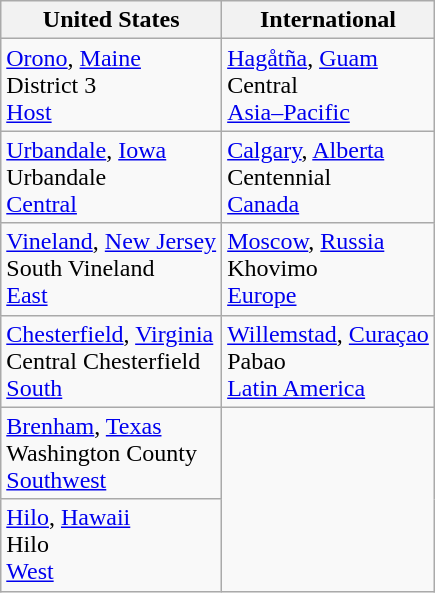<table class="wikitable">
<tr>
<th>United States</th>
<th>International</th>
</tr>
<tr>
<td> <a href='#'>Orono</a>, <a href='#'>Maine</a><br>District 3<br><a href='#'>Host</a></td>
<td> <a href='#'>Hagåtña</a>, <a href='#'>Guam</a><br>Central<br><a href='#'>Asia–Pacific</a></td>
</tr>
<tr>
<td> <a href='#'>Urbandale</a>, <a href='#'>Iowa</a><br> Urbandale <br><a href='#'>Central</a></td>
<td> <a href='#'>Calgary</a>, <a href='#'>Alberta</a><br>Centennial<br><a href='#'>Canada</a></td>
</tr>
<tr>
<td> <a href='#'>Vineland</a>, <a href='#'>New Jersey</a><br> South Vineland<br><a href='#'>East</a></td>
<td> <a href='#'>Moscow</a>, <a href='#'>Russia</a><br> Khovimo <br><a href='#'>Europe</a></td>
</tr>
<tr>
<td> <a href='#'>Chesterfield</a>, <a href='#'>Virginia</a><br>Central Chesterfield<br><a href='#'>South</a></td>
<td> <a href='#'>Willemstad</a>, <a href='#'>Curaçao</a><br> Pabao <br><a href='#'>Latin America</a></td>
</tr>
<tr>
<td> <a href='#'>Brenham</a>, <a href='#'>Texas</a><br>Washington County<br><a href='#'>Southwest</a></td>
<td rowspan=2></td>
</tr>
<tr>
<td> <a href='#'>Hilo</a>, <a href='#'>Hawaii</a><br>Hilo<br><a href='#'>West</a></td>
</tr>
</table>
